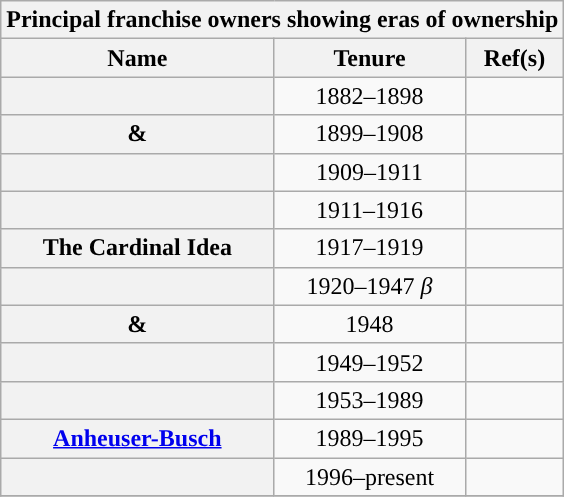<table class="wikitable sortable plainrowheaders" style="text-align:center">
<tr>
<th colspan=3>Principal franchise owners showing eras of ownership</th>
</tr>
<tr>
<th scope="col">Name</th>
<th scope="col">Tenure</th>
<th scope="col" class="unsortable">Ref(s)</th>
</tr>
<tr>
<th scope="row"></th>
<td>1882–1898</td>
<td></td>
</tr>
<tr>
<th scope="row"> & </th>
<td>1899–1908</td>
<td></td>
</tr>
<tr>
<th scope="row"></th>
<td>1909–1911</td>
<td></td>
</tr>
<tr>
<th scope="row"></th>
<td>1911–1916</td>
<td></td>
</tr>
<tr>
<th scope="row">The Cardinal Idea</th>
<td>1917–1919</td>
<td></td>
</tr>
<tr>
<th scope="row"></th>
<td>1920–1947 <em>β</em></td>
<td></td>
</tr>
<tr>
<th scope="row"> & </th>
<td>1948</td>
<td></td>
</tr>
<tr>
<th scope="row"></th>
<td>1949–1952</td>
<td></td>
</tr>
<tr>
<th scope="row"></th>
<td>1953–1989</td>
<td></td>
</tr>
<tr>
<th scope="row"><a href='#'>Anheuser-Busch</a></th>
<td>1989–1995</td>
<td></td>
</tr>
<tr>
<th scope="row"></th>
<td>1996–present</td>
<td></td>
</tr>
<tr>
</tr>
</table>
